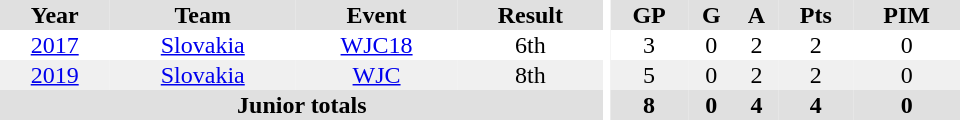<table border="0" cellpadding="1" cellspacing="0" ID="Table3" style="text-align:center; width:40em">
<tr ALIGN="center" bgcolor="#e0e0e0">
<th>Year</th>
<th>Team</th>
<th>Event</th>
<th>Result</th>
<th rowspan="99" bgcolor="#ffffff"></th>
<th>GP</th>
<th>G</th>
<th>A</th>
<th>Pts</th>
<th>PIM</th>
</tr>
<tr>
<td><a href='#'>2017</a></td>
<td><a href='#'>Slovakia</a></td>
<td><a href='#'>WJC18</a></td>
<td>6th</td>
<td>3</td>
<td>0</td>
<td>2</td>
<td>2</td>
<td>0</td>
</tr>
<tr bgcolor="#f0f0f0">
<td><a href='#'>2019</a></td>
<td><a href='#'>Slovakia</a></td>
<td><a href='#'>WJC</a></td>
<td>8th</td>
<td>5</td>
<td>0</td>
<td>2</td>
<td>2</td>
<td>0</td>
</tr>
<tr bgcolor="#e0e0e0">
<th colspan="4">Junior totals</th>
<th>8</th>
<th>0</th>
<th>4</th>
<th>4</th>
<th>0</th>
</tr>
</table>
